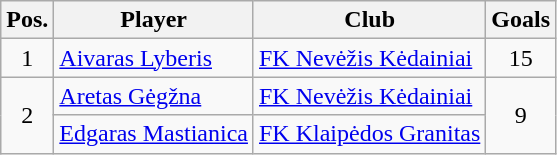<table class="wikitable">
<tr>
<th>Pos.</th>
<th>Player</th>
<th>Club</th>
<th>Goals</th>
</tr>
<tr>
<td align="center" rowspan="1">1</td>
<td> <a href='#'>Aivaras Lyberis</a></td>
<td><a href='#'>FK Nevėžis Kėdainiai</a></td>
<td align="center" rowspan="1">15</td>
</tr>
<tr>
<td align="center" rowspan="2">2</td>
<td> <a href='#'>Aretas Gėgžna</a></td>
<td><a href='#'>FK Nevėžis Kėdainiai</a></td>
<td align="center" rowspan="2">9</td>
</tr>
<tr>
<td> <a href='#'>Edgaras Mastianica</a></td>
<td><a href='#'>FK Klaipėdos Granitas</a></td>
</tr>
</table>
